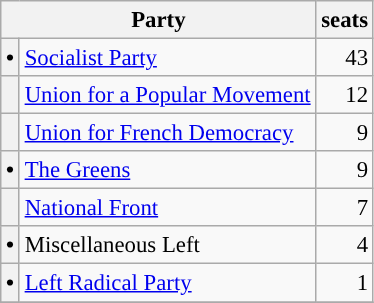<table class="wikitable" style="font-size: 95%;">
<tr>
<th colspan=2>Party</th>
<th>seats</th>
</tr>
<tr>
<th style="background-color: "><span>•</span></th>
<td><a href='#'>Socialist Party</a></td>
<td align="right">43</td>
</tr>
<tr>
<th style="background-color: "></th>
<td><a href='#'>Union for a Popular Movement</a></td>
<td align="right">12</td>
</tr>
<tr>
<th style="background-color: "></th>
<td><a href='#'>Union for French Democracy</a></td>
<td align="right">9</td>
</tr>
<tr>
<th style="background-color: "><span>•</span></th>
<td><a href='#'>The Greens</a></td>
<td align="right">9</td>
</tr>
<tr>
<th style="background-color: "></th>
<td><a href='#'>National Front</a></td>
<td align="right">7</td>
</tr>
<tr>
<th style="background-color: "><span>•</span></th>
<td>Miscellaneous Left</td>
<td align="right">4</td>
</tr>
<tr>
<th style="background-color: "><span>•</span></th>
<td><a href='#'>Left Radical Party</a></td>
<td align="right">1</td>
</tr>
<tr>
</tr>
</table>
